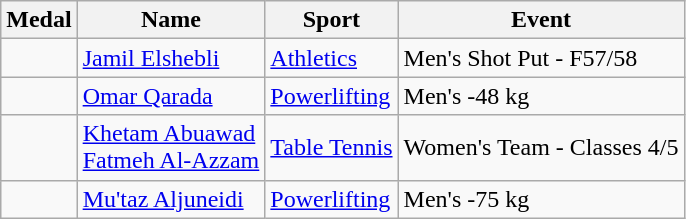<table class="wikitable sortable">
<tr>
<th>Medal</th>
<th>Name</th>
<th>Sport</th>
<th>Event</th>
</tr>
<tr>
<td></td>
<td><a href='#'>Jamil Elshebli</a></td>
<td><a href='#'>Athletics</a></td>
<td>Men's Shot Put - F57/58</td>
</tr>
<tr>
<td></td>
<td><a href='#'>Omar Qarada</a></td>
<td><a href='#'>Powerlifting</a></td>
<td>Men's -48 kg</td>
</tr>
<tr>
<td></td>
<td><a href='#'>Khetam Abuawad</a><br> <a href='#'>Fatmeh Al-Azzam</a></td>
<td><a href='#'>Table Tennis</a></td>
<td>Women's Team - Classes 4/5</td>
</tr>
<tr>
<td></td>
<td><a href='#'>Mu'taz Aljuneidi</a></td>
<td><a href='#'>Powerlifting</a></td>
<td>Men's -75 kg</td>
</tr>
</table>
